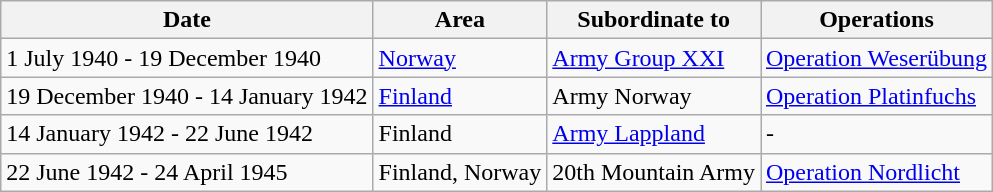<table class="wikitable">
<tr>
<th>Date</th>
<th>Area</th>
<th>Subordinate to</th>
<th>Operations</th>
</tr>
<tr>
<td>1 July 1940 - 19 December 1940</td>
<td><a href='#'>Norway</a></td>
<td><a href='#'>Army Group XXI</a></td>
<td><a href='#'>Operation Weserübung</a></td>
</tr>
<tr>
<td>19 December 1940 - 14 January 1942</td>
<td><a href='#'>Finland</a></td>
<td>Army Norway</td>
<td><a href='#'>Operation Platinfuchs</a></td>
</tr>
<tr>
<td>14 January 1942 - 22 June 1942</td>
<td>Finland</td>
<td><a href='#'>Army Lappland</a></td>
<td>-</td>
</tr>
<tr>
<td>22 June 1942 - 24 April 1945</td>
<td>Finland, Norway</td>
<td>20th Mountain Army</td>
<td><a href='#'>Operation Nordlicht</a></td>
</tr>
</table>
